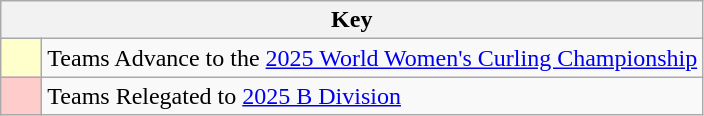<table class="wikitable" style="text-align: center;">
<tr>
<th colspan=2>Key</th>
</tr>
<tr>
<td style="background:#ffffcc; width:20px;"></td>
<td align=left>Teams Advance to the <a href='#'>2025 World Women's Curling Championship</a></td>
</tr>
<tr>
<td style="background:#ffcccc; width:20px;"></td>
<td align=left>Teams Relegated to <a href='#'>2025 B Division</a></td>
</tr>
</table>
